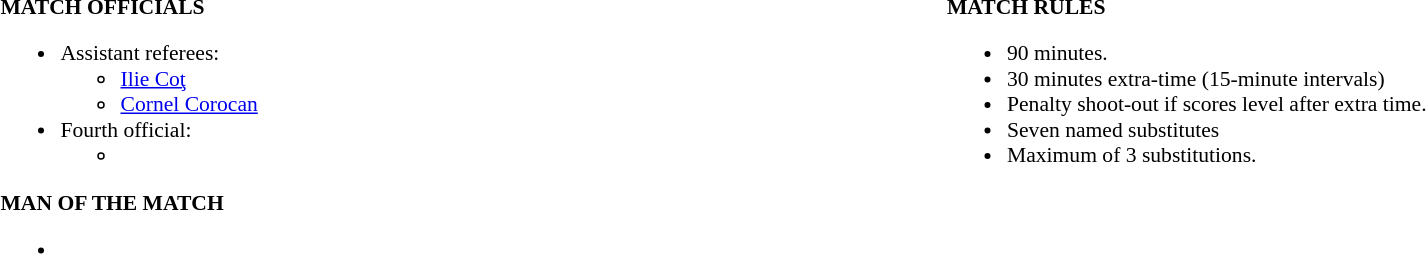<table width=100% style="font-size: 90%">
<tr>
<td width=50% valign=top><br><strong>MATCH OFFICIALS</strong><ul><li>Assistant referees:<ul><li> <a href='#'>Ilie Coţ</a></li><li> <a href='#'>Cornel Corocan</a></li></ul></li><li>Fourth official:<ul><li></li></ul></li></ul><strong>MAN OF THE MATCH</strong><ul><li></li></ul></td>
<td width=50% valign=top><br><strong>MATCH RULES</strong><ul><li>90 minutes.</li><li>30 minutes extra-time (15-minute intervals)</li><li>Penalty shoot-out if scores level after extra time.</li><li>Seven named substitutes</li><li>Maximum of 3 substitutions.</li></ul></td>
</tr>
</table>
